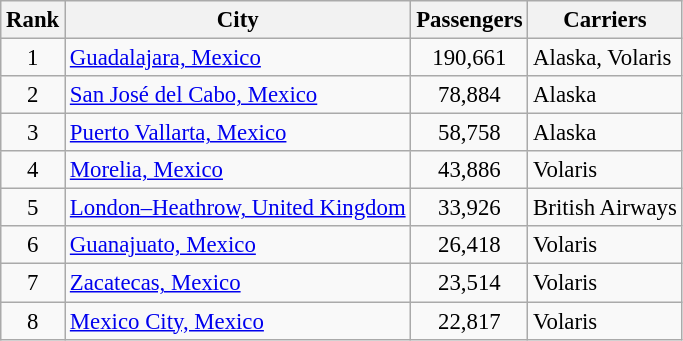<table class="wikitable" style="font-size: 95%">
<tr>
<th>Rank</th>
<th>City</th>
<th>Passengers</th>
<th>Carriers</th>
</tr>
<tr>
<td align="center">1</td>
<td> <a href='#'>Guadalajara, Mexico</a></td>
<td align="center">190,661</td>
<td>Alaska, Volaris</td>
</tr>
<tr>
<td align="center">2</td>
<td> <a href='#'>San José del Cabo, Mexico</a></td>
<td align="center">78,884</td>
<td>Alaska</td>
</tr>
<tr>
<td align="center">3</td>
<td> <a href='#'>Puerto Vallarta, Mexico</a></td>
<td align="center">58,758</td>
<td>Alaska</td>
</tr>
<tr>
<td align="center">4</td>
<td> <a href='#'>Morelia, Mexico</a></td>
<td align="center">43,886</td>
<td>Volaris</td>
</tr>
<tr>
<td align="center">5</td>
<td> <a href='#'>London–Heathrow, United Kingdom</a></td>
<td align="center">33,926</td>
<td>British Airways</td>
</tr>
<tr>
<td align="center">6</td>
<td> <a href='#'>Guanajuato, Mexico</a></td>
<td align="center">26,418</td>
<td>Volaris</td>
</tr>
<tr>
<td align="center">7</td>
<td> <a href='#'>Zacatecas, Mexico</a></td>
<td align="center">23,514</td>
<td>Volaris</td>
</tr>
<tr>
<td align="center">8</td>
<td> <a href='#'>Mexico City, Mexico</a></td>
<td align="center">22,817</td>
<td>Volaris</td>
</tr>
</table>
